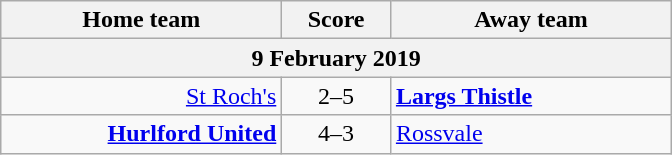<table class="wikitable" style="border-collapse: collapse;">
<tr>
<th align="right" width="180">Home team</th>
<th align="center" width="65">Score</th>
<th align="left" width="180">Away team</th>
</tr>
<tr>
<th colspan="3" align="center">9 February 2019</th>
</tr>
<tr>
<td style="text-align:right;"><a href='#'>St Roch's</a></td>
<td style="text-align:center;">2–5</td>
<td style="text-align:left;"><strong><a href='#'>Largs Thistle</a></strong></td>
</tr>
<tr>
<td style="text-align:right;"><strong><a href='#'>Hurlford United</a></strong></td>
<td style="text-align:center;">4–3</td>
<td style="text-align:left;"><a href='#'>Rossvale</a></td>
</tr>
</table>
